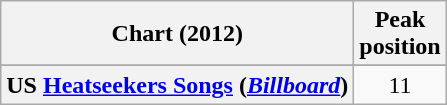<table class="wikitable sortable plainrowheaders" style="text-align:center">
<tr>
<th scope="col">Chart (2012)</th>
<th scope="col">Peak<br>position</th>
</tr>
<tr>
</tr>
<tr>
</tr>
<tr>
</tr>
<tr>
<th scope="row">US <a href='#'>Heatseekers Songs</a> (<em><a href='#'>Billboard</a></em>)</th>
<td style="text-align:center;">11</td>
</tr>
</table>
